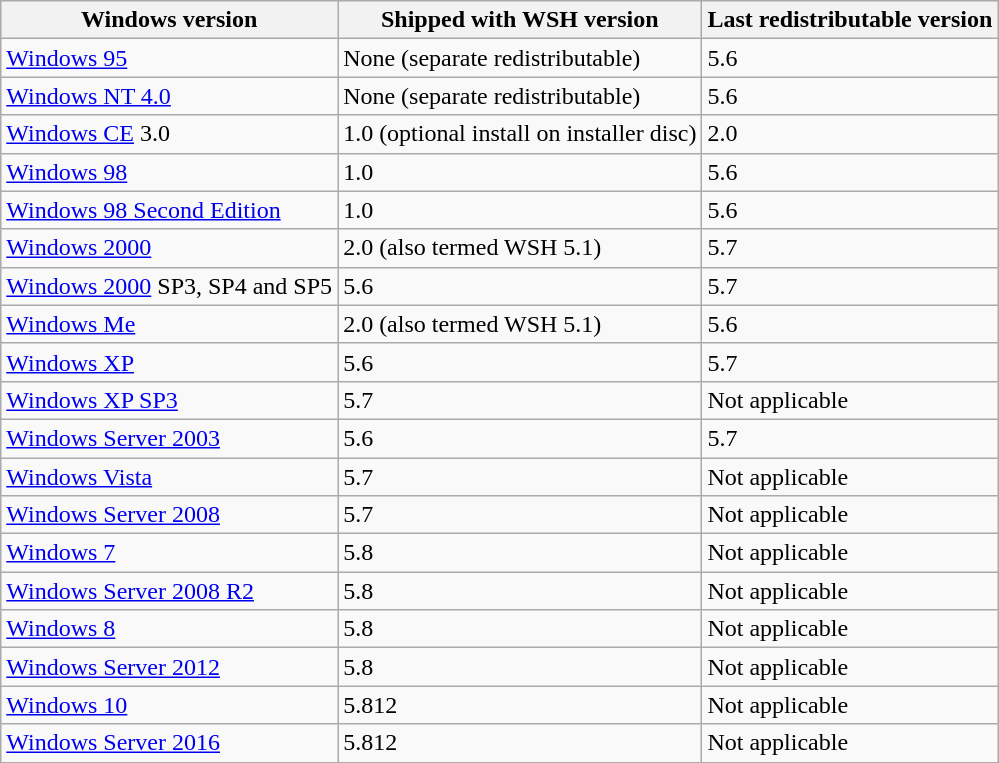<table class="wikitable">
<tr>
<th>Windows version</th>
<th>Shipped with WSH version</th>
<th>Last redistributable version</th>
</tr>
<tr>
<td><a href='#'>Windows 95</a></td>
<td>None (separate redistributable)</td>
<td>5.6</td>
</tr>
<tr>
<td><a href='#'>Windows NT 4.0</a></td>
<td>None (separate redistributable)</td>
<td>5.6</td>
</tr>
<tr>
<td><a href='#'>Windows CE</a> 3.0</td>
<td>1.0 (optional install on installer disc)</td>
<td>2.0</td>
</tr>
<tr>
<td><a href='#'>Windows 98</a></td>
<td>1.0</td>
<td>5.6</td>
</tr>
<tr>
<td><a href='#'>Windows 98 Second Edition</a></td>
<td>1.0</td>
<td>5.6</td>
</tr>
<tr>
<td><a href='#'>Windows 2000</a></td>
<td>2.0 (also termed WSH 5.1)</td>
<td>5.7</td>
</tr>
<tr>
<td><a href='#'>Windows 2000</a> SP3, SP4 and SP5</td>
<td>5.6</td>
<td>5.7</td>
</tr>
<tr>
<td><a href='#'>Windows Me</a></td>
<td>2.0 (also termed WSH 5.1)</td>
<td>5.6</td>
</tr>
<tr>
<td><a href='#'>Windows XP</a></td>
<td>5.6</td>
<td>5.7</td>
</tr>
<tr>
<td><a href='#'>Windows XP SP3</a></td>
<td>5.7</td>
<td>Not applicable</td>
</tr>
<tr>
<td><a href='#'>Windows Server 2003</a></td>
<td>5.6</td>
<td>5.7</td>
</tr>
<tr>
<td><a href='#'>Windows Vista</a></td>
<td>5.7</td>
<td>Not applicable</td>
</tr>
<tr>
<td><a href='#'>Windows Server 2008</a></td>
<td>5.7</td>
<td>Not applicable</td>
</tr>
<tr>
<td><a href='#'>Windows 7</a></td>
<td>5.8</td>
<td>Not applicable</td>
</tr>
<tr>
<td><a href='#'>Windows Server 2008 R2</a></td>
<td>5.8</td>
<td>Not applicable</td>
</tr>
<tr>
<td><a href='#'>Windows 8</a></td>
<td>5.8</td>
<td>Not applicable</td>
</tr>
<tr>
<td><a href='#'>Windows Server 2012</a></td>
<td>5.8</td>
<td>Not applicable</td>
</tr>
<tr>
<td><a href='#'>Windows 10</a></td>
<td>5.812</td>
<td>Not applicable</td>
</tr>
<tr>
<td><a href='#'>Windows Server 2016</a></td>
<td>5.812</td>
<td>Not applicable</td>
</tr>
</table>
